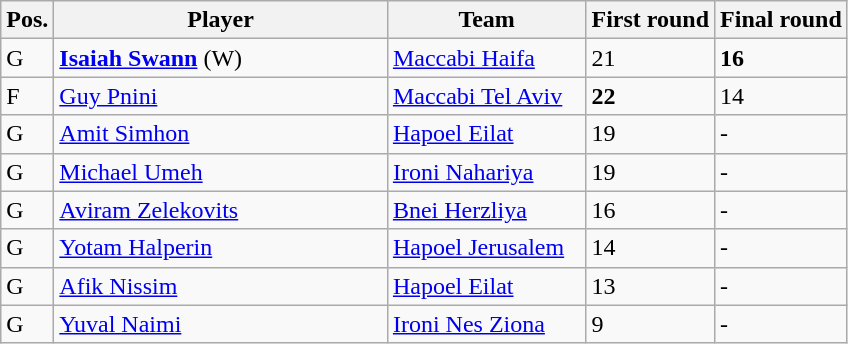<table class="wikitable">
<tr>
<th>Pos.</th>
<th width=215>Player</th>
<th width=125>Team</th>
<th>First round</th>
<th>Final round</th>
</tr>
<tr>
<td>G</td>
<td> <strong><a href='#'>Isaiah Swann</a></strong> (W)</td>
<td><a href='#'>Maccabi Haifa</a></td>
<td>21</td>
<td><strong>16</strong></td>
</tr>
<tr>
<td>F</td>
<td> <a href='#'>Guy Pnini</a></td>
<td><a href='#'>Maccabi Tel Aviv</a></td>
<td><strong>22</strong></td>
<td>14</td>
</tr>
<tr>
<td>G</td>
<td> <a href='#'>Amit Simhon</a></td>
<td><a href='#'>Hapoel Eilat</a></td>
<td>19</td>
<td>-</td>
</tr>
<tr>
<td>G</td>
<td> <a href='#'>Michael Umeh</a></td>
<td><a href='#'>Ironi Nahariya</a></td>
<td>19</td>
<td>-</td>
</tr>
<tr>
<td>G</td>
<td> <a href='#'>Aviram Zelekovits</a></td>
<td><a href='#'>Bnei Herzliya</a></td>
<td>16</td>
<td>-</td>
</tr>
<tr>
<td>G</td>
<td> <a href='#'>Yotam Halperin</a></td>
<td><a href='#'>Hapoel Jerusalem</a></td>
<td>14</td>
<td>-</td>
</tr>
<tr>
<td>G</td>
<td> <a href='#'>Afik Nissim</a></td>
<td><a href='#'>Hapoel Eilat</a></td>
<td>13</td>
<td>-</td>
</tr>
<tr>
<td>G</td>
<td> <a href='#'>Yuval Naimi</a></td>
<td><a href='#'>Ironi Nes Ziona</a></td>
<td>9</td>
<td>-</td>
</tr>
</table>
